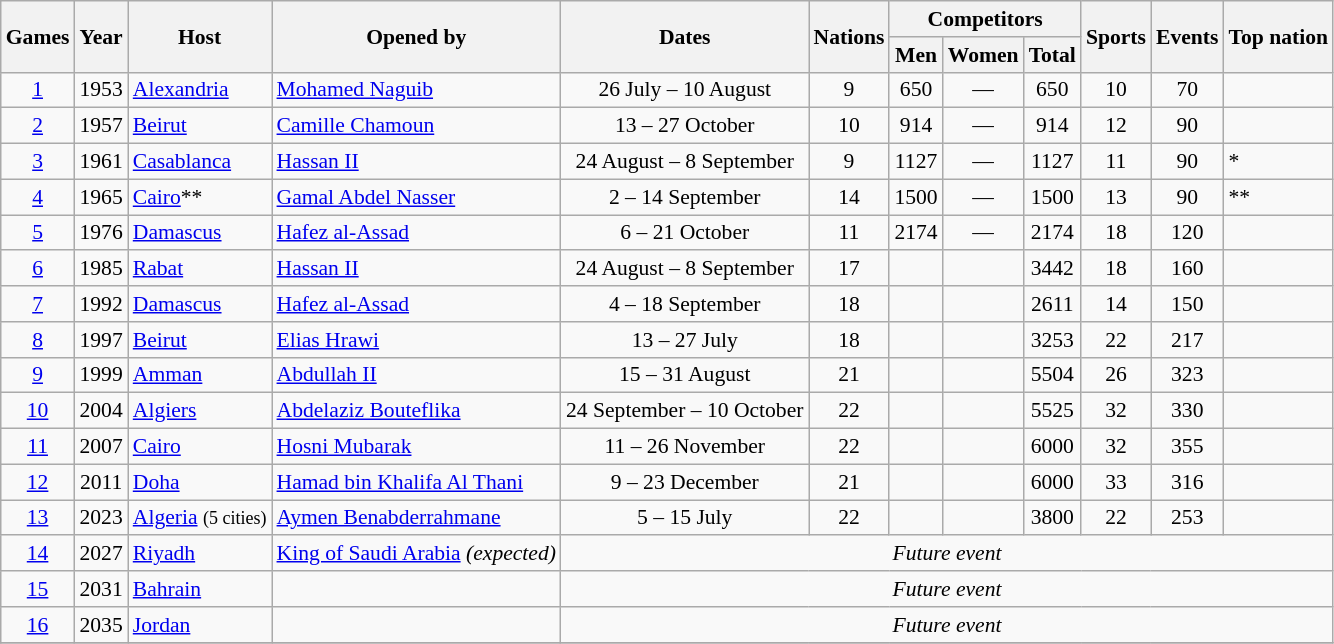<table class="sortable wikitable" style="text-align:center; font-size:90%;">
<tr>
<th rowspan=2>Games</th>
<th rowspan=2>Year</th>
<th rowspan=2>Host</th>
<th rowspan=2>Opened by</th>
<th rowspan=2>Dates</th>
<th rowspan=2>Nations</th>
<th colspan=3>Competitors</th>
<th rowspan=2>Sports</th>
<th rowspan=2>Events</th>
<th rowspan=2>Top nation</th>
</tr>
<tr>
<th>Men</th>
<th>Women</th>
<th>Total</th>
</tr>
<tr>
<td><a href='#'>1</a></td>
<td>1953</td>
<td align=left> <a href='#'>Alexandria</a></td>
<td align=left><a href='#'>Mohamed Naguib</a></td>
<td>26 July – 10 August</td>
<td>9</td>
<td>650</td>
<td>—</td>
<td>650</td>
<td>10</td>
<td>70</td>
<td align=left></td>
</tr>
<tr>
<td><a href='#'>2</a></td>
<td>1957</td>
<td align=left> <a href='#'>Beirut</a></td>
<td align=left><a href='#'>Camille Chamoun</a></td>
<td>13 – 27 October</td>
<td>10</td>
<td>914</td>
<td>—</td>
<td>914</td>
<td>12</td>
<td>90</td>
<td align=left></td>
</tr>
<tr>
<td><a href='#'>3</a></td>
<td>1961</td>
<td align=left> <a href='#'>Casablanca</a></td>
<td align=left><a href='#'>Hassan II</a></td>
<td>24 August – 8 September</td>
<td>9</td>
<td>1127</td>
<td>—</td>
<td>1127</td>
<td>11</td>
<td>90</td>
<td align=left>*</td>
</tr>
<tr>
<td><a href='#'>4</a></td>
<td>1965</td>
<td align=left> <a href='#'>Cairo</a>**</td>
<td align=left><a href='#'>Gamal Abdel Nasser</a></td>
<td>2 – 14 September</td>
<td>14</td>
<td>1500</td>
<td>—</td>
<td>1500</td>
<td>13</td>
<td>90</td>
<td align=left>**</td>
</tr>
<tr>
<td><a href='#'>5</a></td>
<td>1976</td>
<td align=left> <a href='#'>Damascus</a></td>
<td align=left><a href='#'>Hafez al-Assad</a></td>
<td>6 – 21 October</td>
<td>11</td>
<td>2174</td>
<td>—</td>
<td>2174</td>
<td>18</td>
<td>120</td>
<td align=left></td>
</tr>
<tr>
<td><a href='#'>6</a></td>
<td>1985</td>
<td align=left> <a href='#'>Rabat</a></td>
<td align=left><a href='#'>Hassan II</a></td>
<td>24 August – 8 September</td>
<td>17</td>
<td></td>
<td></td>
<td>3442</td>
<td>18</td>
<td>160</td>
<td align=left></td>
</tr>
<tr>
<td><a href='#'>7</a></td>
<td>1992</td>
<td align=left> <a href='#'>Damascus</a></td>
<td align=left><a href='#'>Hafez al-Assad</a></td>
<td>4 – 18 September</td>
<td>18</td>
<td></td>
<td></td>
<td>2611</td>
<td>14</td>
<td>150</td>
<td align=left></td>
</tr>
<tr>
<td><a href='#'>8</a></td>
<td>1997</td>
<td align=left> <a href='#'>Beirut</a></td>
<td align=left><a href='#'>Elias Hrawi</a></td>
<td>13 – 27 July</td>
<td>18</td>
<td></td>
<td></td>
<td>3253</td>
<td>22</td>
<td>217</td>
<td align=left></td>
</tr>
<tr>
<td><a href='#'>9</a></td>
<td>1999</td>
<td align=left> <a href='#'>Amman</a></td>
<td align=left><a href='#'>Abdullah II</a></td>
<td>15 – 31 August</td>
<td>21</td>
<td></td>
<td></td>
<td>5504</td>
<td>26</td>
<td>323</td>
<td align=left></td>
</tr>
<tr>
<td><a href='#'>10</a></td>
<td>2004</td>
<td align=left> <a href='#'>Algiers</a></td>
<td align=left><a href='#'>Abdelaziz Bouteflika</a></td>
<td>24 September – 10 October</td>
<td>22</td>
<td></td>
<td></td>
<td>5525</td>
<td>32</td>
<td>330</td>
<td align=left></td>
</tr>
<tr>
<td><a href='#'>11</a></td>
<td>2007</td>
<td align=left> <a href='#'>Cairo</a></td>
<td align=left><a href='#'>Hosni Mubarak</a></td>
<td>11 – 26 November</td>
<td>22</td>
<td></td>
<td></td>
<td>6000</td>
<td>32</td>
<td>355</td>
<td align=left></td>
</tr>
<tr>
<td><a href='#'>12</a></td>
<td>2011</td>
<td align=left> <a href='#'>Doha</a></td>
<td align=left><a href='#'>Hamad bin Khalifa Al Thani</a></td>
<td>9 – 23 December</td>
<td>21</td>
<td></td>
<td></td>
<td>6000</td>
<td>33</td>
<td>316</td>
<td align=left></td>
</tr>
<tr>
<td><a href='#'>13</a></td>
<td>2023</td>
<td align=left> <a href='#'>Algeria</a> <small>(5 cities)</small></td>
<td align=left><a href='#'>Aymen Benabderrahmane</a> </td>
<td>5 – 15 July</td>
<td>22</td>
<td></td>
<td></td>
<td>3800</td>
<td>22</td>
<td>253</td>
<td align=left></td>
</tr>
<tr>
<td><a href='#'>14</a></td>
<td>2027</td>
<td align=left> <a href='#'>Riyadh</a></td>
<td align=left><a href='#'>King of Saudi Arabia</a> <em>(expected)</em></td>
<td colspan=8><em>Future event</em></td>
</tr>
<tr>
<td><a href='#'>15</a></td>
<td>2031</td>
<td align=left> <a href='#'>Bahrain</a></td>
<td></td>
<td colspan=8><em>Future event</em></td>
</tr>
<tr>
<td><a href='#'>16</a></td>
<td>2035</td>
<td align=left> <a href='#'>Jordan</a></td>
<td></td>
<td colspan=8><em>Future event</em></td>
</tr>
<tr>
</tr>
</table>
